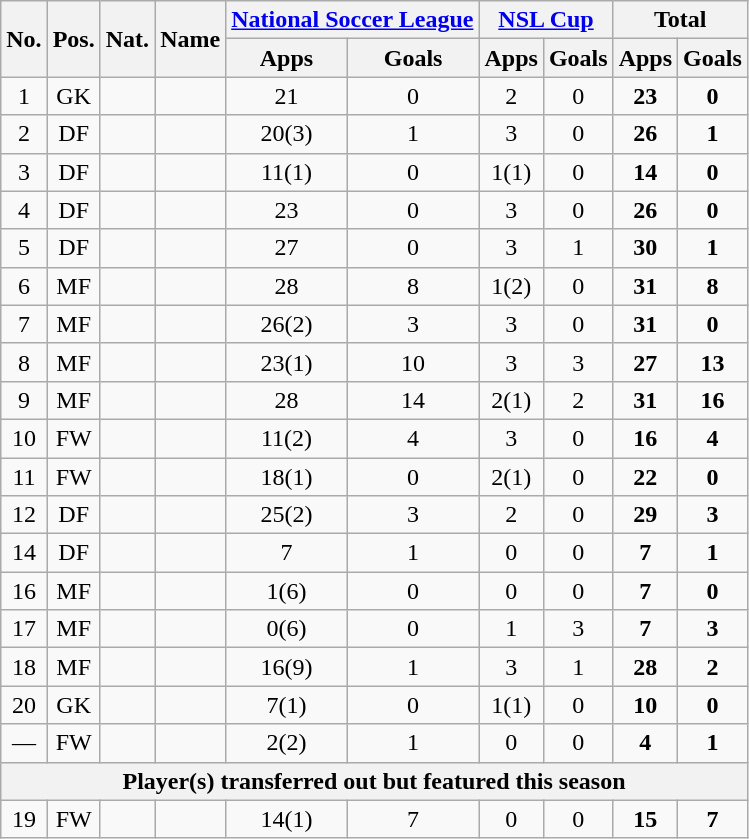<table class="wikitable sortable" style="text-align:center">
<tr>
<th rowspan="2">No.</th>
<th rowspan="2">Pos.</th>
<th rowspan="2">Nat.</th>
<th rowspan="2">Name</th>
<th colspan="2"><a href='#'>National Soccer League</a></th>
<th colspan="2"><a href='#'>NSL Cup</a></th>
<th colspan="2">Total</th>
</tr>
<tr>
<th>Apps</th>
<th>Goals</th>
<th>Apps</th>
<th>Goals</th>
<th>Apps</th>
<th>Goals</th>
</tr>
<tr>
<td>1</td>
<td>GK</td>
<td></td>
<td align=left></td>
<td>21</td>
<td>0</td>
<td>2</td>
<td>0</td>
<td><strong>23</strong></td>
<td><strong>0</strong></td>
</tr>
<tr>
<td>2</td>
<td>DF</td>
<td></td>
<td align=left></td>
<td>20(3)</td>
<td>1</td>
<td>3</td>
<td>0</td>
<td><strong>26</strong></td>
<td><strong>1</strong></td>
</tr>
<tr>
<td>3</td>
<td>DF</td>
<td></td>
<td align=left></td>
<td>11(1)</td>
<td>0</td>
<td>1(1)</td>
<td>0</td>
<td><strong>14</strong></td>
<td><strong>0</strong></td>
</tr>
<tr>
<td>4</td>
<td>DF</td>
<td></td>
<td align=left></td>
<td>23</td>
<td>0</td>
<td>3</td>
<td>0</td>
<td><strong>26</strong></td>
<td><strong>0</strong></td>
</tr>
<tr>
<td>5</td>
<td>DF</td>
<td></td>
<td align=left></td>
<td>27</td>
<td>0</td>
<td>3</td>
<td>1</td>
<td><strong>30</strong></td>
<td><strong>1</strong></td>
</tr>
<tr>
<td>6</td>
<td>MF</td>
<td></td>
<td align=left></td>
<td>28</td>
<td>8</td>
<td>1(2)</td>
<td>0</td>
<td><strong>31</strong></td>
<td><strong>8</strong></td>
</tr>
<tr>
<td>7</td>
<td>MF</td>
<td></td>
<td align=left></td>
<td>26(2)</td>
<td>3</td>
<td>3</td>
<td>0</td>
<td><strong>31</strong></td>
<td><strong>0</strong></td>
</tr>
<tr>
<td>8</td>
<td>MF</td>
<td></td>
<td align=left></td>
<td>23(1)</td>
<td>10</td>
<td>3</td>
<td>3</td>
<td><strong>27</strong></td>
<td><strong>13</strong></td>
</tr>
<tr>
<td>9</td>
<td>MF</td>
<td></td>
<td align=left></td>
<td>28</td>
<td>14</td>
<td>2(1)</td>
<td>2</td>
<td><strong>31</strong></td>
<td><strong>16</strong></td>
</tr>
<tr>
<td>10</td>
<td>FW</td>
<td></td>
<td align=left></td>
<td>11(2)</td>
<td>4</td>
<td>3</td>
<td>0</td>
<td><strong>16</strong></td>
<td><strong>4</strong></td>
</tr>
<tr>
<td>11</td>
<td>FW</td>
<td></td>
<td align=left></td>
<td>18(1)</td>
<td>0</td>
<td>2(1)</td>
<td>0</td>
<td><strong>22</strong></td>
<td><strong>0</strong></td>
</tr>
<tr>
<td>12</td>
<td>DF</td>
<td></td>
<td align=left></td>
<td>25(2)</td>
<td>3</td>
<td>2</td>
<td>0</td>
<td><strong>29</strong></td>
<td><strong>3</strong></td>
</tr>
<tr>
<td>14</td>
<td>DF</td>
<td></td>
<td align=left></td>
<td>7</td>
<td>1</td>
<td>0</td>
<td>0</td>
<td><strong>7</strong></td>
<td><strong>1</strong></td>
</tr>
<tr>
<td>16</td>
<td>MF</td>
<td></td>
<td align=left></td>
<td>1(6)</td>
<td>0</td>
<td>0</td>
<td>0</td>
<td><strong>7</strong></td>
<td><strong>0</strong></td>
</tr>
<tr>
<td>17</td>
<td>MF</td>
<td></td>
<td align=left></td>
<td>0(6)</td>
<td>0</td>
<td>1</td>
<td>3</td>
<td><strong>7</strong></td>
<td><strong>3</strong></td>
</tr>
<tr>
<td>18</td>
<td>MF</td>
<td></td>
<td align=left></td>
<td>16(9)</td>
<td>1</td>
<td>3</td>
<td>1</td>
<td><strong>28</strong></td>
<td><strong>2</strong></td>
</tr>
<tr>
<td>20</td>
<td>GK</td>
<td></td>
<td align=left></td>
<td>7(1)</td>
<td>0</td>
<td>1(1)</td>
<td>0</td>
<td><strong>10</strong></td>
<td><strong>0</strong></td>
</tr>
<tr>
<td>—</td>
<td>FW</td>
<td></td>
<td align=left></td>
<td>2(2)</td>
<td>1</td>
<td>0</td>
<td>0</td>
<td><strong>4</strong></td>
<td><strong>1</strong></td>
</tr>
<tr>
<th colspan="10">Player(s) transferred out but featured this season</th>
</tr>
<tr>
<td>19</td>
<td>FW</td>
<td></td>
<td align=left></td>
<td>14(1)</td>
<td>7</td>
<td>0</td>
<td>0</td>
<td><strong>15</strong></td>
<td><strong>7</strong></td>
</tr>
</table>
